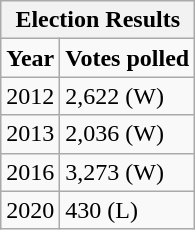<table class="wikitable" id="toc" : left; margin-left: 2em; width: 40%; font-size: 90%;"cellspacing="3">
<tr>
<th colspan="4"><strong>Election Results</strong></th>
</tr>
<tr>
<td><strong>Year</strong></td>
<td><strong>Votes polled</strong></td>
</tr>
<tr>
<td>2012</td>
<td>2,622 (W)</td>
</tr>
<tr>
<td>2013</td>
<td>2,036 (W)</td>
</tr>
<tr>
<td>2016</td>
<td>3,273 (W)</td>
</tr>
<tr>
<td>2020</td>
<td>430 (L)</td>
</tr>
</table>
